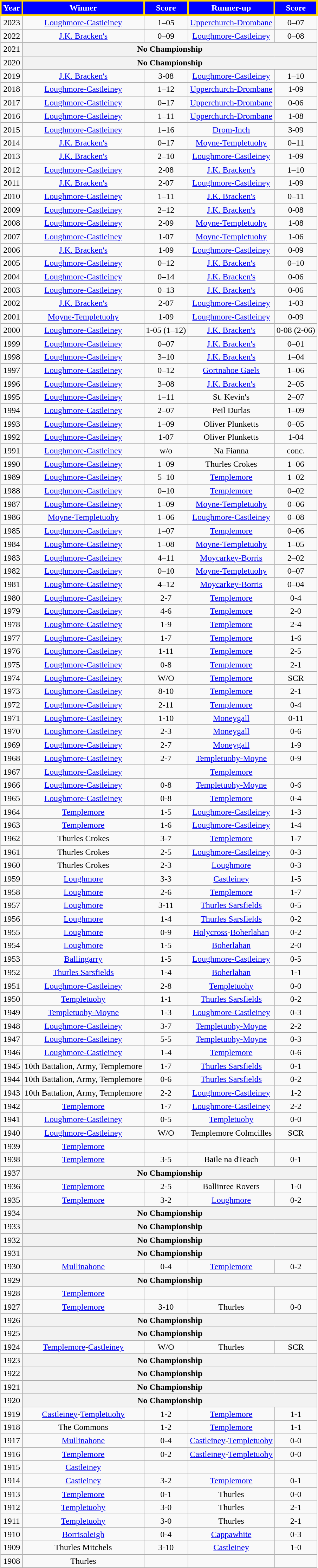<table class="wikitable" style="text-align:center;">
<tr>
<th style="background:blue;color:white;border:3px solid gold">Year</th>
<th style="background:blue;color:white;border:3px solid gold">Winner</th>
<th style="background:blue;color:white;border:3px solid gold">Score</th>
<th style="background:blue;color:white;border:3px solid gold">Runner-up</th>
<th style="background:blue;color:white;border:3px solid gold">Score</th>
</tr>
<tr>
<td>2023</td>
<td><a href='#'>Loughmore-Castleiney</a></td>
<td>1–05</td>
<td><a href='#'>Upperchurch-Drombane</a></td>
<td>0–07</td>
</tr>
<tr>
<td>2022</td>
<td><a href='#'>J.K. Bracken's</a></td>
<td>0–09</td>
<td><a href='#'>Loughmore-Castleiney</a></td>
<td>0–08</td>
</tr>
<tr>
<td>2021</td>
<th colspan=4 align=center>No Championship</th>
</tr>
<tr>
<td>2020</td>
<th colspan=4 align=center>No Championship</th>
</tr>
<tr>
<td>2019</td>
<td><a href='#'>J.K. Bracken's</a></td>
<td>3-08</td>
<td><a href='#'>Loughmore-Castleiney</a></td>
<td>1–10</td>
</tr>
<tr>
<td>2018</td>
<td><a href='#'>Loughmore-Castleiney</a></td>
<td>1–12</td>
<td><a href='#'>Upperchurch-Drombane</a></td>
<td>1-09</td>
</tr>
<tr>
<td>2017</td>
<td><a href='#'>Loughmore-Castleiney</a></td>
<td>0–17</td>
<td><a href='#'>Upperchurch-Drombane</a></td>
<td>0-06</td>
</tr>
<tr>
<td>2016</td>
<td><a href='#'>Loughmore-Castleiney</a></td>
<td>1–11</td>
<td><a href='#'>Upperchurch-Drombane</a></td>
<td>1-08</td>
</tr>
<tr>
<td>2015</td>
<td><a href='#'>Loughmore-Castleiney</a></td>
<td>1–16</td>
<td><a href='#'>Drom-Inch</a></td>
<td>3-09</td>
</tr>
<tr>
<td>2014</td>
<td><a href='#'>J.K. Bracken's</a></td>
<td>0–17</td>
<td><a href='#'>Moyne-Templetuohy</a></td>
<td>0–11</td>
</tr>
<tr>
<td>2013</td>
<td><a href='#'>J.K. Bracken's</a></td>
<td>2–10</td>
<td><a href='#'>Loughmore-Castleiney</a></td>
<td>1-09</td>
</tr>
<tr>
<td>2012</td>
<td><a href='#'>Loughmore-Castleiney</a></td>
<td>2-08</td>
<td><a href='#'>J.K. Bracken's</a></td>
<td>1–10</td>
</tr>
<tr>
<td>2011</td>
<td><a href='#'>J.K. Bracken's</a></td>
<td>2-07</td>
<td><a href='#'>Loughmore-Castleiney</a></td>
<td>1-09</td>
</tr>
<tr>
<td>2010</td>
<td><a href='#'>Loughmore-Castleiney</a></td>
<td>1–11</td>
<td><a href='#'>J.K. Bracken's</a></td>
<td>0–11</td>
</tr>
<tr>
<td>2009</td>
<td><a href='#'>Loughmore-Castleiney</a></td>
<td>2–12</td>
<td><a href='#'>J.K. Bracken's</a></td>
<td>0-08</td>
</tr>
<tr>
<td>2008</td>
<td><a href='#'>Loughmore-Castleiney</a></td>
<td>2-09</td>
<td><a href='#'>Moyne-Templetuohy</a></td>
<td>1-08</td>
</tr>
<tr>
<td>2007</td>
<td><a href='#'>Loughmore-Castleiney</a></td>
<td>1-07</td>
<td><a href='#'>Moyne-Templetuohy</a></td>
<td>1-06</td>
</tr>
<tr>
<td>2006</td>
<td><a href='#'>J.K. Bracken's</a></td>
<td>1-09</td>
<td><a href='#'>Loughmore-Castleiney</a></td>
<td>0-09</td>
</tr>
<tr>
<td>2005</td>
<td><a href='#'>Loughmore-Castleiney</a></td>
<td>0–12</td>
<td><a href='#'>J.K. Bracken's</a></td>
<td>0–10</td>
</tr>
<tr>
<td>2004</td>
<td><a href='#'>Loughmore-Castleiney</a></td>
<td>0–14</td>
<td><a href='#'>J.K. Bracken's</a></td>
<td>0-06</td>
</tr>
<tr>
<td>2003</td>
<td><a href='#'>Loughmore-Castleiney</a></td>
<td>0–13</td>
<td><a href='#'>J.K. Bracken's</a></td>
<td>0-06</td>
</tr>
<tr>
<td>2002</td>
<td><a href='#'>J.K. Bracken's</a></td>
<td>2-07</td>
<td><a href='#'>Loughmore-Castleiney</a></td>
<td>1-03</td>
</tr>
<tr>
<td>2001</td>
<td><a href='#'>Moyne-Templetuohy</a></td>
<td>1-09</td>
<td><a href='#'>Loughmore-Castleiney</a></td>
<td>0-09</td>
</tr>
<tr>
<td>2000</td>
<td><a href='#'>Loughmore-Castleiney</a></td>
<td>1-05 (1–12)</td>
<td><a href='#'>J.K. Bracken's</a></td>
<td>0-08 (2-06)</td>
</tr>
<tr>
<td>1999</td>
<td><a href='#'>Loughmore-Castleiney</a></td>
<td>0–07</td>
<td><a href='#'>J.K. Bracken's</a></td>
<td>0–01</td>
</tr>
<tr>
<td>1998</td>
<td><a href='#'>Loughmore-Castleiney</a></td>
<td>3–10</td>
<td><a href='#'>J.K. Bracken's</a></td>
<td>1–04</td>
</tr>
<tr>
<td>1997</td>
<td><a href='#'>Loughmore-Castleiney</a></td>
<td>0–12</td>
<td><a href='#'>Gortnahoe Gaels</a></td>
<td>1–06</td>
</tr>
<tr>
<td>1996</td>
<td><a href='#'>Loughmore-Castleiney</a></td>
<td>3–08</td>
<td><a href='#'>J.K. Bracken's</a></td>
<td>2–05</td>
</tr>
<tr>
<td>1995</td>
<td><a href='#'>Loughmore-Castleiney</a></td>
<td>1–11</td>
<td>St. Kevin's</td>
<td>2–07</td>
</tr>
<tr>
<td>1994</td>
<td><a href='#'>Loughmore-Castleiney</a></td>
<td>2–07</td>
<td>Peil Durlas</td>
<td>1–09</td>
</tr>
<tr>
<td>1993</td>
<td><a href='#'>Loughmore-Castleiney</a></td>
<td>1–09</td>
<td>Oliver Plunketts</td>
<td>0–05</td>
</tr>
<tr>
<td>1992</td>
<td><a href='#'>Loughmore-Castleiney</a></td>
<td>1-07</td>
<td>Oliver Plunketts</td>
<td>1-04</td>
</tr>
<tr>
<td>1991</td>
<td><a href='#'>Loughmore-Castleiney</a></td>
<td>w/o</td>
<td>Na Fianna</td>
<td>conc.</td>
</tr>
<tr>
<td>1990</td>
<td><a href='#'>Loughmore-Castleiney</a></td>
<td>1–09</td>
<td>Thurles Crokes</td>
<td>1–06</td>
</tr>
<tr>
<td>1989</td>
<td><a href='#'>Loughmore-Castleiney</a></td>
<td>5–10</td>
<td><a href='#'>Templemore</a></td>
<td>1–02</td>
</tr>
<tr>
<td>1988</td>
<td><a href='#'>Loughmore-Castleiney</a></td>
<td>0–10</td>
<td><a href='#'>Templemore</a></td>
<td>0–02</td>
</tr>
<tr>
<td>1987</td>
<td><a href='#'>Loughmore-Castleiney</a></td>
<td>1–09</td>
<td><a href='#'>Moyne-Templetuohy</a></td>
<td>0–06</td>
</tr>
<tr>
<td>1986</td>
<td><a href='#'>Moyne-Templetuohy</a></td>
<td>1–06</td>
<td><a href='#'>Loughmore-Castleiney</a></td>
<td>0–08</td>
</tr>
<tr>
<td>1985</td>
<td><a href='#'>Loughmore-Castleiney</a></td>
<td>1–07</td>
<td><a href='#'>Templemore</a></td>
<td>0–06</td>
</tr>
<tr>
<td>1984</td>
<td><a href='#'>Loughmore-Castleiney</a></td>
<td>1–08</td>
<td><a href='#'>Moyne-Templetuohy</a></td>
<td>1–05</td>
</tr>
<tr>
<td>1983</td>
<td><a href='#'>Loughmore-Castleiney</a></td>
<td>4–11</td>
<td><a href='#'>Moycarkey-Borris</a></td>
<td>2–02</td>
</tr>
<tr>
<td>1982</td>
<td><a href='#'>Loughmore-Castleiney</a></td>
<td>0–10</td>
<td><a href='#'>Moyne-Templetuohy</a></td>
<td>0–07</td>
</tr>
<tr>
<td>1981</td>
<td><a href='#'>Loughmore-Castleiney</a></td>
<td>4–12</td>
<td><a href='#'>Moycarkey-Borris</a></td>
<td>0–04</td>
</tr>
<tr>
<td>1980</td>
<td><a href='#'>Loughmore-Castleiney</a></td>
<td>2-7</td>
<td><a href='#'>Templemore</a></td>
<td>0-4</td>
</tr>
<tr>
<td>1979</td>
<td><a href='#'>Loughmore-Castleiney</a></td>
<td>4-6</td>
<td><a href='#'>Templemore</a></td>
<td>2-0</td>
</tr>
<tr>
<td>1978</td>
<td><a href='#'>Loughmore-Castleiney</a></td>
<td>1-9</td>
<td><a href='#'>Templemore</a></td>
<td>2-4</td>
</tr>
<tr>
<td>1977</td>
<td><a href='#'>Loughmore-Castleiney</a></td>
<td>1-7</td>
<td><a href='#'>Templemore</a></td>
<td>1-6</td>
</tr>
<tr>
<td>1976</td>
<td><a href='#'>Loughmore-Castleiney</a></td>
<td>1-11</td>
<td><a href='#'>Templemore</a></td>
<td>2-5</td>
</tr>
<tr>
<td>1975</td>
<td><a href='#'>Loughmore-Castleiney</a></td>
<td>0-8</td>
<td><a href='#'>Templemore</a></td>
<td>2-1</td>
</tr>
<tr>
<td>1974</td>
<td><a href='#'>Loughmore-Castleiney</a></td>
<td>W/O</td>
<td><a href='#'>Templemore</a></td>
<td>SCR</td>
</tr>
<tr>
<td>1973</td>
<td><a href='#'>Loughmore-Castleiney</a></td>
<td>8-10</td>
<td><a href='#'>Templemore</a></td>
<td>2-1</td>
</tr>
<tr>
<td>1972</td>
<td><a href='#'>Loughmore-Castleiney</a></td>
<td>2-11</td>
<td><a href='#'>Templemore</a></td>
<td>0-4</td>
</tr>
<tr>
<td>1971</td>
<td><a href='#'>Loughmore-Castleiney</a></td>
<td>1-10</td>
<td><a href='#'>Moneygall</a></td>
<td>0-11</td>
</tr>
<tr>
<td>1970</td>
<td><a href='#'>Loughmore-Castleiney</a></td>
<td>2-3</td>
<td><a href='#'>Moneygall</a></td>
<td>0-6</td>
</tr>
<tr>
<td>1969</td>
<td><a href='#'>Loughmore-Castleiney</a></td>
<td>2-7</td>
<td><a href='#'>Moneygall</a></td>
<td>1-9</td>
</tr>
<tr>
<td>1968</td>
<td><a href='#'>Loughmore-Castleiney</a></td>
<td>2-7</td>
<td><a href='#'>Templetuohy-Moyne</a></td>
<td>0-9</td>
</tr>
<tr>
<td>1967</td>
<td><a href='#'>Loughmore-Castleiney</a></td>
<td></td>
<td><a href='#'>Templemore</a></td>
<td></td>
</tr>
<tr>
<td>1966</td>
<td><a href='#'>Loughmore-Castleiney</a></td>
<td>0-8</td>
<td><a href='#'>Templetuohy-Moyne</a></td>
<td>0-6</td>
</tr>
<tr>
<td>1965</td>
<td><a href='#'>Loughmore-Castleiney</a></td>
<td>0-8</td>
<td><a href='#'>Templemore</a></td>
<td>0-4</td>
</tr>
<tr>
<td>1964</td>
<td><a href='#'>Templemore</a></td>
<td>1-5</td>
<td><a href='#'>Loughmore-Castleiney</a></td>
<td>1-3</td>
</tr>
<tr>
<td>1963</td>
<td><a href='#'>Templemore</a></td>
<td>1-6</td>
<td><a href='#'>Loughmore-Castleiney</a></td>
<td>1-4</td>
</tr>
<tr>
<td>1962</td>
<td>Thurles Crokes</td>
<td>3-7</td>
<td><a href='#'>Templemore</a></td>
<td>1-7</td>
</tr>
<tr>
<td>1961</td>
<td>Thurles Crokes</td>
<td>2-5</td>
<td><a href='#'>Loughmore-Castleiney</a></td>
<td>0-3</td>
</tr>
<tr>
<td>1960</td>
<td>Thurles Crokes</td>
<td>2-3</td>
<td><a href='#'>Loughmore</a></td>
<td>0-3</td>
</tr>
<tr>
<td>1959</td>
<td><a href='#'>Loughmore</a></td>
<td>3-3</td>
<td><a href='#'>Castleiney</a></td>
<td>1-5</td>
</tr>
<tr>
<td>1958</td>
<td><a href='#'>Loughmore</a></td>
<td>2-6</td>
<td><a href='#'>Templemore</a></td>
<td>1-7</td>
</tr>
<tr>
<td>1957</td>
<td><a href='#'>Loughmore</a></td>
<td>3-11</td>
<td><a href='#'>Thurles Sarsfields</a></td>
<td>0-5</td>
</tr>
<tr>
<td>1956</td>
<td><a href='#'>Loughmore</a></td>
<td>1-4</td>
<td><a href='#'>Thurles Sarsfields</a></td>
<td>0-2</td>
</tr>
<tr>
<td>1955</td>
<td><a href='#'>Loughmore</a></td>
<td>0-9</td>
<td><a href='#'>Holycross</a>-<a href='#'>Boherlahan</a></td>
<td>0-2</td>
</tr>
<tr>
<td>1954</td>
<td><a href='#'>Loughmore</a></td>
<td>1-5</td>
<td><a href='#'>Boherlahan</a></td>
<td>2-0</td>
</tr>
<tr>
<td>1953</td>
<td><a href='#'>Ballingarry</a></td>
<td>1-5</td>
<td><a href='#'>Loughmore-Castleiney</a></td>
<td>0-5</td>
</tr>
<tr>
<td>1952</td>
<td><a href='#'>Thurles Sarsfields</a></td>
<td>1-4</td>
<td><a href='#'>Boherlahan</a></td>
<td>1-1</td>
</tr>
<tr>
<td>1951</td>
<td><a href='#'>Loughmore-Castleiney</a></td>
<td>2-8</td>
<td><a href='#'>Templetuohy</a></td>
<td>0-0</td>
</tr>
<tr>
<td>1950</td>
<td><a href='#'>Templetuohy</a></td>
<td>1-1</td>
<td><a href='#'>Thurles Sarsfields</a></td>
<td>0-2</td>
</tr>
<tr>
<td>1949</td>
<td><a href='#'>Templetuohy-Moyne</a></td>
<td>1-3</td>
<td><a href='#'>Loughmore-Castleiney</a></td>
<td>0-3</td>
</tr>
<tr>
<td>1948</td>
<td><a href='#'>Loughmore-Castleiney</a></td>
<td>3-7</td>
<td><a href='#'>Templetuohy-Moyne</a></td>
<td>2-2</td>
</tr>
<tr>
<td>1947</td>
<td><a href='#'>Loughmore-Castleiney</a></td>
<td>5-5</td>
<td><a href='#'>Templetuohy-Moyne</a></td>
<td>0-3</td>
</tr>
<tr>
<td>1946</td>
<td><a href='#'>Loughmore-Castleiney</a></td>
<td>1-4</td>
<td><a href='#'>Templemore</a></td>
<td>0-6</td>
</tr>
<tr>
<td>1945</td>
<td>10th Battalion, Army, Templemore</td>
<td>1-7</td>
<td><a href='#'>Thurles Sarsfields</a></td>
<td>0-1</td>
</tr>
<tr>
<td>1944</td>
<td>10th Battalion, Army, Templemore</td>
<td>0-6</td>
<td><a href='#'>Thurles Sarsfields</a></td>
<td>0-2</td>
</tr>
<tr>
<td>1943</td>
<td>10th Battalion, Army, Templemore</td>
<td>2-2</td>
<td><a href='#'>Loughmore-Castleiney</a></td>
<td>1-2</td>
</tr>
<tr>
<td>1942</td>
<td><a href='#'>Templemore</a></td>
<td>1-7</td>
<td><a href='#'>Loughmore-Castleiney</a></td>
<td>2-2</td>
</tr>
<tr>
<td>1941</td>
<td><a href='#'>Loughmore-Castleiney</a></td>
<td>0-5</td>
<td><a href='#'>Templetuohy</a></td>
<td>0-0</td>
</tr>
<tr>
<td>1940</td>
<td><a href='#'>Loughmore-Castleiney</a></td>
<td>W/O</td>
<td>Templemore Colmcilles</td>
<td>SCR</td>
</tr>
<tr>
<td>1939</td>
<td><a href='#'>Templemore</a></td>
<td></td>
<td></td>
<td></td>
</tr>
<tr>
<td>1938</td>
<td><a href='#'>Templemore</a></td>
<td>3-5</td>
<td>Baile na dTeach</td>
<td>0-1</td>
</tr>
<tr>
<td>1937</td>
<th colspan=4 align=center>No Championship</th>
</tr>
<tr>
<td>1936</td>
<td><a href='#'>Templemore</a></td>
<td>2-5</td>
<td>Ballinree Rovers</td>
<td>1-0</td>
</tr>
<tr>
<td>1935</td>
<td><a href='#'>Templemore</a></td>
<td>3-2</td>
<td><a href='#'>Loughmore</a></td>
<td>0-2</td>
</tr>
<tr>
<td>1934</td>
<th colspan=4 align=center>No Championship</th>
</tr>
<tr>
<td>1933</td>
<th colspan=4 align=center>No Championship</th>
</tr>
<tr>
<td>1932</td>
<th colspan=4 align=center>No Championship</th>
</tr>
<tr>
<td>1931</td>
<th colspan=4 align=center>No Championship</th>
</tr>
<tr>
<td>1930</td>
<td><a href='#'>Mullinahone</a></td>
<td>0-4</td>
<td><a href='#'>Templemore</a></td>
<td>0-2</td>
</tr>
<tr>
<td>1929</td>
<th colspan=4 align=center>No Championship</th>
</tr>
<tr>
<td>1928</td>
<td><a href='#'>Templemore</a></td>
<td></td>
<td></td>
<td></td>
</tr>
<tr>
<td>1927</td>
<td><a href='#'>Templemore</a></td>
<td>3-10</td>
<td>Thurles</td>
<td>0-0</td>
</tr>
<tr>
<td>1926</td>
<th colspan=4 align=center>No Championship</th>
</tr>
<tr>
<td>1925</td>
<th colspan=4 align=center>No Championship</th>
</tr>
<tr>
<td>1924</td>
<td><a href='#'>Templemore</a>-<a href='#'>Castleiney</a></td>
<td>W/O</td>
<td>Thurles</td>
<td>SCR</td>
</tr>
<tr>
<td>1923</td>
<th colspan=4 align=center>No Championship</th>
</tr>
<tr>
<td>1922</td>
<th colspan=4 align=center>No Championship</th>
</tr>
<tr>
<td>1921</td>
<th colspan=4 align=center>No Championship</th>
</tr>
<tr>
<td>1920</td>
<th colspan=4 align=center>No Championship</th>
</tr>
<tr>
<td>1919</td>
<td><a href='#'>Castleiney</a>-<a href='#'>Templetuohy</a></td>
<td>1-2</td>
<td><a href='#'>Templemore</a></td>
<td>1-1</td>
</tr>
<tr>
<td>1918</td>
<td>The Commons</td>
<td>1-2</td>
<td><a href='#'>Templemore</a></td>
<td>1-1</td>
</tr>
<tr>
<td>1917</td>
<td><a href='#'>Mullinahone</a></td>
<td>0-4</td>
<td><a href='#'>Castleiney</a>-<a href='#'>Templetuohy</a></td>
<td>0-0</td>
</tr>
<tr>
<td>1916</td>
<td><a href='#'>Templemore</a></td>
<td>0-2</td>
<td><a href='#'>Castleiney</a>-<a href='#'>Templetuohy</a></td>
<td>0-0</td>
</tr>
<tr>
<td>1915</td>
<td><a href='#'>Castleiney</a></td>
<td></td>
<td></td>
<td></td>
</tr>
<tr>
<td>1914</td>
<td><a href='#'>Castleiney</a></td>
<td>3-2</td>
<td><a href='#'>Templemore</a></td>
<td>0-1</td>
</tr>
<tr>
<td>1913</td>
<td><a href='#'>Templemore</a></td>
<td>0-1</td>
<td>Thurles</td>
<td>0-0</td>
</tr>
<tr>
<td>1912</td>
<td><a href='#'>Templetuohy</a></td>
<td>3-0</td>
<td>Thurles</td>
<td>2-1</td>
</tr>
<tr>
<td>1911</td>
<td><a href='#'>Templetuohy</a></td>
<td>3-0</td>
<td>Thurles</td>
<td>2-1</td>
</tr>
<tr>
<td>1910</td>
<td><a href='#'>Borrisoleigh</a></td>
<td>0-4</td>
<td><a href='#'>Cappawhite</a></td>
<td>0-3</td>
</tr>
<tr>
<td>1909</td>
<td>Thurles Mitchels</td>
<td>3-10</td>
<td><a href='#'>Castleiney</a></td>
<td>1-0</td>
</tr>
<tr>
<td>1908</td>
<td>Thurles</td>
<td></td>
<td></td>
<td></td>
</tr>
<tr>
</tr>
</table>
